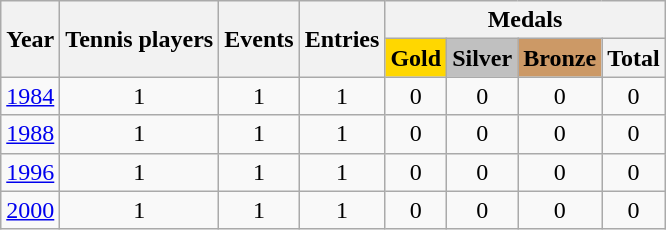<table class=wikitable>
<tr>
<th rowspan=2>Year</th>
<th rowspan=2>Tennis players</th>
<th rowspan=2>Events</th>
<th rowspan=2>Entries</th>
<th colspan=4>Medals</th>
</tr>
<tr>
<td align=center bgcolor=gold><strong>Gold</strong></td>
<td align=center bgcolor=silver><strong>Silver</strong></td>
<td align=center bgcolor=cc9966><strong>Bronze</strong></td>
<th>Total</th>
</tr>
<tr align=center>
<td><a href='#'>1984</a></td>
<td>1</td>
<td>1</td>
<td>1</td>
<td>0</td>
<td>0</td>
<td>0</td>
<td>0</td>
</tr>
<tr align=center>
<td><a href='#'>1988</a></td>
<td>1</td>
<td>1</td>
<td>1</td>
<td>0</td>
<td>0</td>
<td>0</td>
<td>0</td>
</tr>
<tr align=center>
<td><a href='#'>1996</a></td>
<td>1</td>
<td>1</td>
<td>1</td>
<td>0</td>
<td>0</td>
<td>0</td>
<td>0</td>
</tr>
<tr align=center>
<td><a href='#'>2000</a></td>
<td>1</td>
<td>1</td>
<td>1</td>
<td>0</td>
<td>0</td>
<td>0</td>
<td>0</td>
</tr>
</table>
